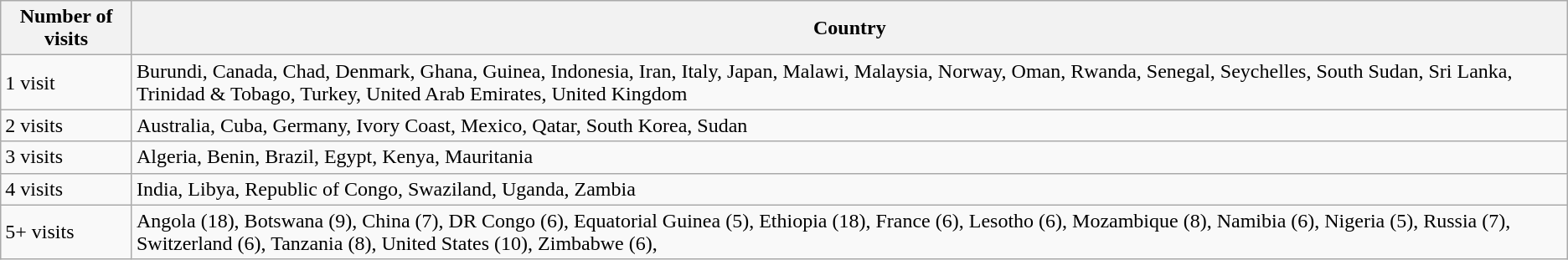<table class=wikitable>
<tr>
<th>Number of visits</th>
<th>Country</th>
</tr>
<tr>
<td>1 visit</td>
<td>Burundi, Canada, Chad, Denmark, Ghana, Guinea, Indonesia, Iran, Italy, Japan, Malawi, Malaysia, Norway, Oman, Rwanda, Senegal, Seychelles, South Sudan, Sri Lanka, Trinidad & Tobago, Turkey, United Arab Emirates, United Kingdom</td>
</tr>
<tr>
<td>2 visits</td>
<td>Australia, Cuba, Germany, Ivory Coast, Mexico, Qatar, South Korea, Sudan</td>
</tr>
<tr>
<td>3 visits</td>
<td>Algeria, Benin, Brazil, Egypt, Kenya, Mauritania</td>
</tr>
<tr>
<td>4 visits</td>
<td>India, Libya, Republic of Congo, Swaziland, Uganda, Zambia</td>
</tr>
<tr>
<td>5+ visits</td>
<td>Angola (18), Botswana (9), China (7), DR Congo (6), Equatorial Guinea (5), Ethiopia (18), France (6), Lesotho (6), Mozambique (8), Namibia (6), Nigeria (5), Russia (7), Switzerland (6), Tanzania (8), United States (10), Zimbabwe (6),</td>
</tr>
</table>
